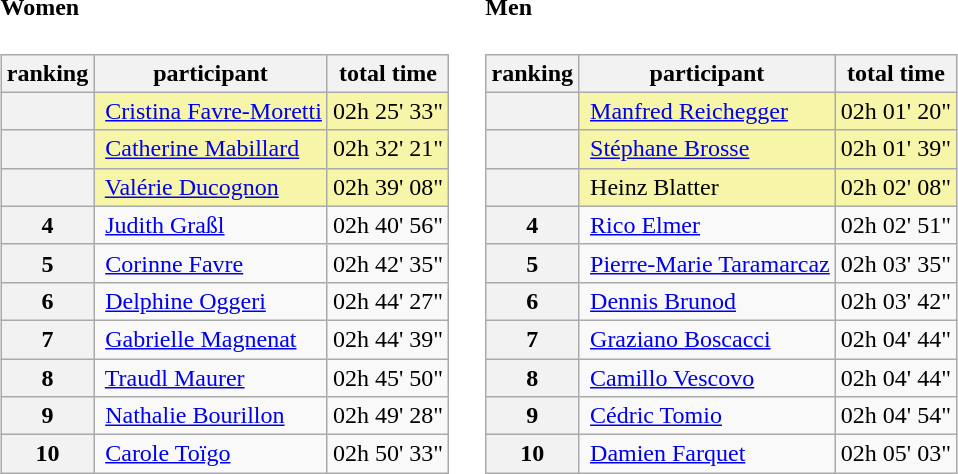<table>
<tr>
<td><br><h4>Women</h4><table class="wikitable">
<tr>
<th>ranking</th>
<th>participant</th>
<th>total time</th>
</tr>
<tr>
<th bgcolor="gold"></th>
<td bgcolor="#F7F6A8"> <a href='#'>Cristina Favre-Moretti</a></td>
<td bgcolor="#F7F6A8">02h 25' 33"</td>
</tr>
<tr>
<th bgcolor="silver"></th>
<td bgcolor="#F7F6A8"> <a href='#'>Catherine Mabillard</a></td>
<td bgcolor="#F7F6A8">02h 32' 21"</td>
</tr>
<tr>
<th bgcolor="#cc9966"></th>
<td bgcolor="#F7F6A8"> <a href='#'>Valérie Ducognon</a></td>
<td bgcolor="#F7F6A8">02h 39' 08"</td>
</tr>
<tr>
<th>4</th>
<td> <a href='#'>Judith Graßl</a></td>
<td>02h 40' 56"</td>
</tr>
<tr>
<th>5</th>
<td> <a href='#'>Corinne Favre</a></td>
<td>02h 42' 35"</td>
</tr>
<tr>
<th>6</th>
<td> <a href='#'>Delphine Oggeri</a></td>
<td>02h 44' 27"</td>
</tr>
<tr>
<th>7</th>
<td> <a href='#'>Gabrielle Magnenat</a></td>
<td>02h 44' 39"</td>
</tr>
<tr>
<th>8</th>
<td> <a href='#'>Traudl Maurer</a></td>
<td>02h 45' 50"</td>
</tr>
<tr>
<th>9</th>
<td> <a href='#'>Nathalie Bourillon</a></td>
<td>02h 49' 28"</td>
</tr>
<tr>
<th>10</th>
<td> <a href='#'>Carole Toïgo</a></td>
<td>02h 50' 33"</td>
</tr>
</table>
</td>
<td></td>
<td><br><h4>Men</h4><table class="wikitable">
<tr>
<th>ranking</th>
<th>participant</th>
<th>total time</th>
</tr>
<tr>
<th bgcolor="gold"></th>
<td bgcolor="#F7F6A8"> <a href='#'>Manfred Reichegger</a></td>
<td bgcolor="#F7F6A8">02h 01' 20"</td>
</tr>
<tr>
<th bgcolor="silver"></th>
<td bgcolor="#F7F6A8"> <a href='#'>Stéphane Brosse</a></td>
<td bgcolor="#F7F6A8">02h 01' 39"</td>
</tr>
<tr>
<th bgcolor="#cc9966"></th>
<td bgcolor="#F7F6A8"> Heinz Blatter</td>
<td bgcolor="#F7F6A8">02h 02' 08"</td>
</tr>
<tr>
<th>4</th>
<td> <a href='#'>Rico Elmer</a></td>
<td>02h 02' 51"</td>
</tr>
<tr>
<th>5</th>
<td> <a href='#'>Pierre-Marie Taramarcaz</a></td>
<td>02h 03' 35"</td>
</tr>
<tr>
<th>6</th>
<td> <a href='#'>Dennis Brunod</a></td>
<td>02h 03' 42"</td>
</tr>
<tr>
<th>7</th>
<td> <a href='#'>Graziano Boscacci</a></td>
<td>02h 04' 44"</td>
</tr>
<tr>
<th>8</th>
<td> <a href='#'>Camillo Vescovo</a></td>
<td>02h 04' 44"</td>
</tr>
<tr>
<th>9</th>
<td> <a href='#'>Cédric Tomio</a></td>
<td>02h 04' 54"</td>
</tr>
<tr>
<th>10</th>
<td> <a href='#'>Damien Farquet</a></td>
<td>02h 05' 03"</td>
</tr>
</table>
</td>
</tr>
</table>
